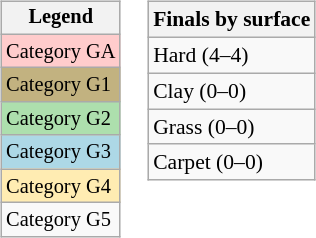<table>
<tr valign=top>
<td><br><table class="wikitable" style="font-size:85%;">
<tr>
<th>Legend</th>
</tr>
<tr bgcolor=#ffcccc>
<td>Category GA</td>
</tr>
<tr bgcolor=#C2B280>
<td>Category G1</td>
</tr>
<tr bgcolor="#ADDFAD">
<td>Category G2</td>
</tr>
<tr bgcolor="lightblue">
<td>Category G3</td>
</tr>
<tr bgcolor=#ffecb2>
<td>Category G4</td>
</tr>
<tr>
<td>Category G5</td>
</tr>
</table>
</td>
<td><br><table class="wikitable" style="font-size:90%">
<tr>
<th>Finals by surface</th>
</tr>
<tr>
<td>Hard (4–4)</td>
</tr>
<tr>
<td>Clay (0–0)</td>
</tr>
<tr>
<td>Grass (0–0)</td>
</tr>
<tr>
<td>Carpet (0–0)</td>
</tr>
</table>
</td>
</tr>
</table>
